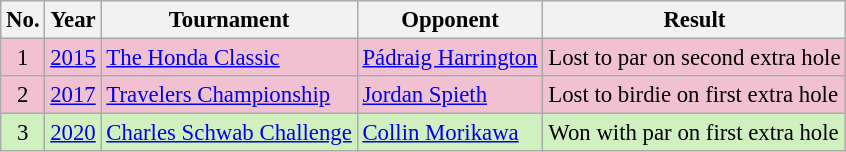<table class="wikitable" style="font-size:95%;">
<tr>
<th>No.</th>
<th>Year</th>
<th>Tournament</th>
<th>Opponent</th>
<th>Result</th>
</tr>
<tr style="background:#F2C1D1;">
<td align=center>1</td>
<td><a href='#'>2015</a></td>
<td><a href='#'>The Honda Classic</a></td>
<td> <a href='#'>Pádraig Harrington</a></td>
<td>Lost to par on second extra hole</td>
</tr>
<tr style="background:#F2C1D1;">
<td align=center>2</td>
<td><a href='#'>2017</a></td>
<td><a href='#'>Travelers Championship</a></td>
<td> <a href='#'>Jordan Spieth</a></td>
<td>Lost to birdie on first extra hole</td>
</tr>
<tr style="background:#D0F0C0;">
<td align=center>3</td>
<td><a href='#'>2020</a></td>
<td><a href='#'>Charles Schwab Challenge</a></td>
<td> <a href='#'>Collin Morikawa</a></td>
<td>Won with par on first extra hole</td>
</tr>
</table>
